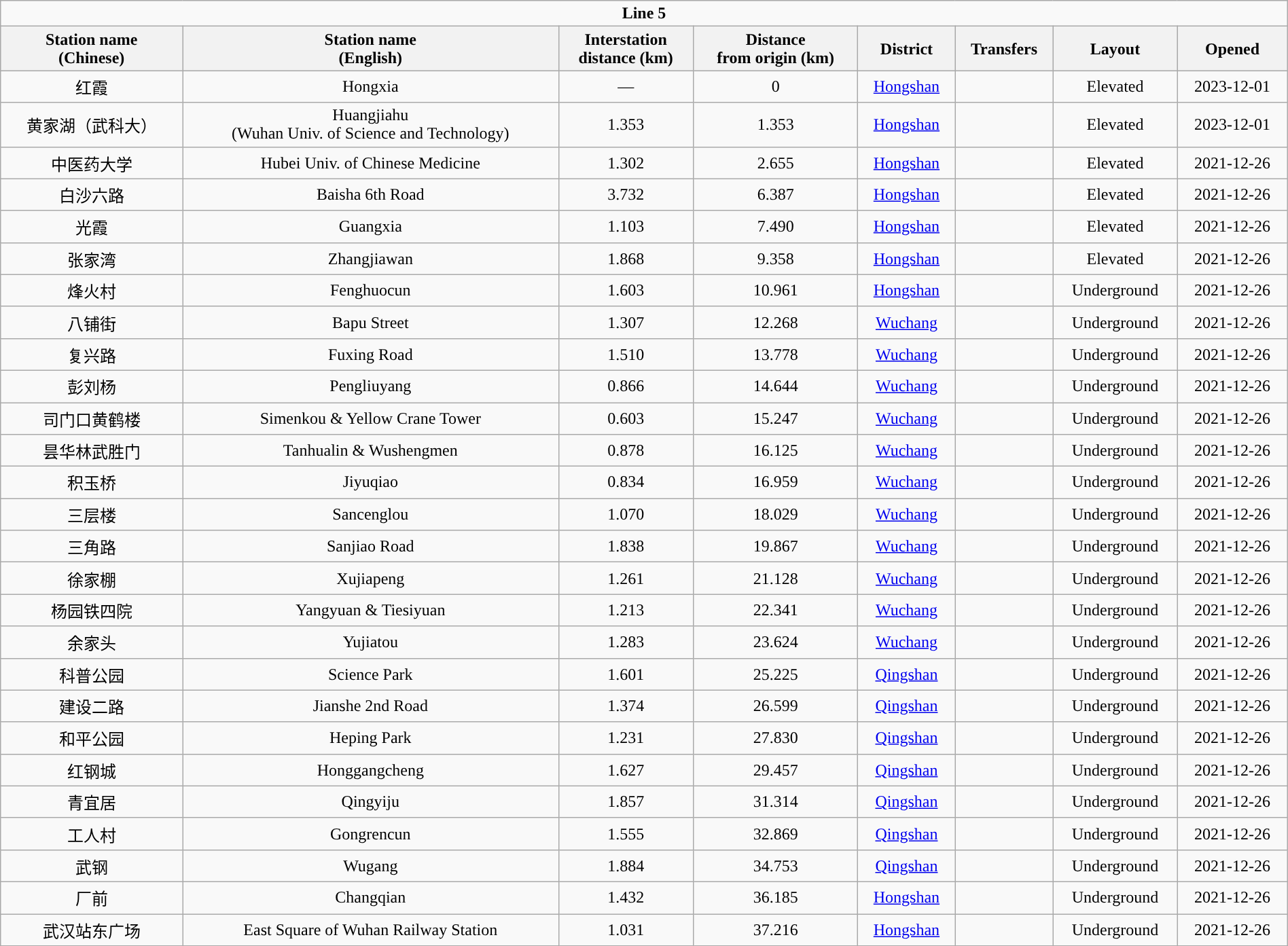<table class="wikitable" style="width:100%; text-align: center;">
<tr>
<td align=center colspan=10><span><strong>Line 5</strong></span></td>
</tr>
<tr bgcolor="#CCCCCC">
<th>Station name<br>(Chinese)</th>
<th>Station name<br>(English)</th>
<th>Interstation<br>distance (km)</th>
<th>Distance<br>from origin (km)</th>
<th>District</th>
<th>Transfers</th>
<th>Layout</th>
<th>Opened</th>
</tr>
<tr>
<td>红霞</td>
<td>Hongxia</td>
<td>—</td>
<td>0</td>
<td><a href='#'>Hongshan</a></td>
<td></td>
<td>Elevated</td>
<td>2023-12-01</td>
</tr>
<tr>
<td>黄家湖（武科大）</td>
<td>Huangjiahu<br>(Wuhan Univ. of Science and Technology)</td>
<td>1.353</td>
<td>1.353</td>
<td><a href='#'>Hongshan</a></td>
<td></td>
<td>Elevated</td>
<td>2023-12-01</td>
</tr>
<tr>
<td>中医药大学</td>
<td>Hubei Univ. of Chinese Medicine</td>
<td>1.302</td>
<td>2.655</td>
<td><a href='#'>Hongshan</a></td>
<td></td>
<td>Elevated</td>
<td>2021-12-26</td>
</tr>
<tr>
<td>白沙六路</td>
<td>Baisha 6th Road</td>
<td>3.732</td>
<td>6.387</td>
<td><a href='#'>Hongshan</a></td>
<td></td>
<td>Elevated</td>
<td>2021-12-26</td>
</tr>
<tr>
<td>光霞</td>
<td>Guangxia</td>
<td>1.103</td>
<td>7.490</td>
<td><a href='#'>Hongshan</a></td>
<td></td>
<td>Elevated</td>
<td>2021-12-26</td>
</tr>
<tr>
<td>张家湾</td>
<td>Zhangjiawan</td>
<td>1.868</td>
<td>9.358</td>
<td><a href='#'>Hongshan</a></td>
<td></td>
<td>Elevated</td>
<td>2021-12-26</td>
</tr>
<tr>
<td>烽火村</td>
<td>Fenghuocun</td>
<td>1.603</td>
<td>10.961</td>
<td><a href='#'>Hongshan</a></td>
<td></td>
<td>Underground</td>
<td>2021-12-26</td>
</tr>
<tr>
<td>八铺街</td>
<td>Bapu Street</td>
<td>1.307</td>
<td>12.268</td>
<td><a href='#'>Wuchang</a></td>
<td></td>
<td>Underground</td>
<td>2021-12-26</td>
</tr>
<tr>
<td>复兴路</td>
<td>Fuxing Road</td>
<td>1.510</td>
<td>13.778</td>
<td><a href='#'>Wuchang</a></td>
<td></td>
<td>Underground</td>
<td>2021-12-26</td>
</tr>
<tr>
<td>彭刘杨</td>
<td>Pengliuyang</td>
<td>0.866</td>
<td>14.644</td>
<td><a href='#'>Wuchang</a></td>
<td></td>
<td>Underground</td>
<td>2021-12-26</td>
</tr>
<tr>
<td>司门口黄鹤楼</td>
<td>Simenkou & Yellow Crane Tower</td>
<td>0.603</td>
<td>15.247</td>
<td><a href='#'>Wuchang</a></td>
<td></td>
<td>Underground</td>
<td>2021-12-26</td>
</tr>
<tr>
<td>昙华林武胜门</td>
<td>Tanhualin & Wushengmen</td>
<td>0.878</td>
<td>16.125</td>
<td><a href='#'>Wuchang</a></td>
<td></td>
<td>Underground</td>
<td>2021-12-26</td>
</tr>
<tr>
<td>积玉桥</td>
<td>Jiyuqiao</td>
<td>0.834</td>
<td>16.959</td>
<td><a href='#'>Wuchang</a></td>
<td></td>
<td>Underground</td>
<td>2021-12-26</td>
</tr>
<tr>
<td>三层楼</td>
<td>Sancenglou</td>
<td>1.070</td>
<td>18.029</td>
<td><a href='#'>Wuchang</a></td>
<td></td>
<td>Underground</td>
<td>2021-12-26</td>
</tr>
<tr>
<td>三角路</td>
<td>Sanjiao Road</td>
<td>1.838</td>
<td>19.867</td>
<td><a href='#'>Wuchang</a></td>
<td></td>
<td>Underground</td>
<td>2021-12-26</td>
</tr>
<tr>
<td>徐家棚</td>
<td>Xujiapeng</td>
<td>1.261</td>
<td>21.128</td>
<td><a href='#'>Wuchang</a></td>
<td> </td>
<td>Underground</td>
<td>2021-12-26</td>
</tr>
<tr>
<td>杨园铁四院</td>
<td>Yangyuan & Tiesiyuan</td>
<td>1.213</td>
<td>22.341</td>
<td><a href='#'>Wuchang</a></td>
<td></td>
<td>Underground</td>
<td>2021-12-26</td>
</tr>
<tr>
<td>余家头</td>
<td>Yujiatou</td>
<td>1.283</td>
<td>23.624</td>
<td><a href='#'>Wuchang</a></td>
<td></td>
<td>Underground</td>
<td>2021-12-26</td>
</tr>
<tr>
<td>科普公园</td>
<td>Science Park</td>
<td>1.601</td>
<td>25.225</td>
<td><a href='#'>Qingshan</a></td>
<td></td>
<td>Underground</td>
<td>2021-12-26</td>
</tr>
<tr>
<td>建设二路</td>
<td>Jianshe 2nd Road</td>
<td>1.374</td>
<td>26.599</td>
<td><a href='#'>Qingshan</a></td>
<td></td>
<td>Underground</td>
<td>2021-12-26</td>
</tr>
<tr>
<td>和平公园</td>
<td>Heping Park</td>
<td>1.231</td>
<td>27.830</td>
<td><a href='#'>Qingshan</a></td>
<td></td>
<td>Underground</td>
<td>2021-12-26</td>
</tr>
<tr>
<td>红钢城</td>
<td>Honggangcheng</td>
<td>1.627</td>
<td>29.457</td>
<td><a href='#'>Qingshan</a></td>
<td></td>
<td>Underground</td>
<td>2021-12-26</td>
</tr>
<tr>
<td>青宜居</td>
<td>Qingyiju</td>
<td>1.857</td>
<td>31.314</td>
<td><a href='#'>Qingshan</a></td>
<td></td>
<td>Underground</td>
<td>2021-12-26</td>
</tr>
<tr>
<td>工人村</td>
<td>Gongrencun</td>
<td>1.555</td>
<td>32.869</td>
<td><a href='#'>Qingshan</a></td>
<td></td>
<td>Underground</td>
<td>2021-12-26</td>
</tr>
<tr>
<td>武钢</td>
<td>Wugang</td>
<td>1.884</td>
<td>34.753</td>
<td><a href='#'>Qingshan</a></td>
<td></td>
<td>Underground</td>
<td>2021-12-26</td>
</tr>
<tr>
<td>厂前</td>
<td>Changqian</td>
<td>1.432</td>
<td>36.185</td>
<td><a href='#'>Hongshan</a></td>
<td></td>
<td>Underground</td>
<td>2021-12-26</td>
</tr>
<tr>
<td style="white-space:nowrap">武汉站东广场</td>
<td>East Square of Wuhan Railway Station</td>
<td>1.031</td>
<td>37.216</td>
<td><a href='#'>Hongshan</a></td>
<td> </td>
<td>Underground</td>
<td>2021-12-26</td>
</tr>
</table>
